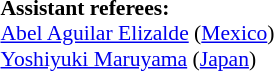<table width=50% style="font-size: 90%">
<tr>
<td><br><strong>Assistant referees:</strong>
<br><a href='#'>Abel Aguilar Elizalde</a> (<a href='#'>Mexico</a>)
<br><a href='#'>Yoshiyuki Maruyama</a> (<a href='#'>Japan</a>)</td>
</tr>
</table>
